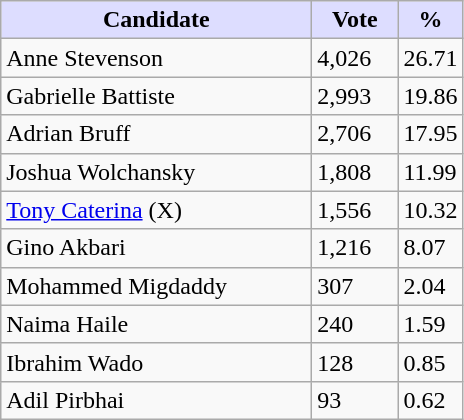<table class="wikitable">
<tr>
<th style="background:#ddf; width:200px;">Candidate</th>
<th style="background:#ddf; width:50px;">Vote</th>
<th style="background:#ddf; width:30px;">%</th>
</tr>
<tr>
<td>Anne Stevenson</td>
<td>4,026</td>
<td>26.71</td>
</tr>
<tr>
<td>Gabrielle Battiste</td>
<td>2,993</td>
<td>19.86</td>
</tr>
<tr>
<td>Adrian Bruff</td>
<td>2,706</td>
<td>17.95</td>
</tr>
<tr>
<td>Joshua Wolchansky</td>
<td>1,808</td>
<td>11.99</td>
</tr>
<tr>
<td><a href='#'>Tony Caterina</a> (X)</td>
<td>1,556</td>
<td>10.32</td>
</tr>
<tr>
<td>Gino Akbari</td>
<td>1,216</td>
<td>8.07</td>
</tr>
<tr>
<td>Mohammed Migdaddy</td>
<td>307</td>
<td>2.04</td>
</tr>
<tr>
<td>Naima Haile</td>
<td>240</td>
<td>1.59</td>
</tr>
<tr>
<td>Ibrahim Wado</td>
<td>128</td>
<td>0.85</td>
</tr>
<tr>
<td>Adil Pirbhai</td>
<td>93</td>
<td>0.62</td>
</tr>
</table>
